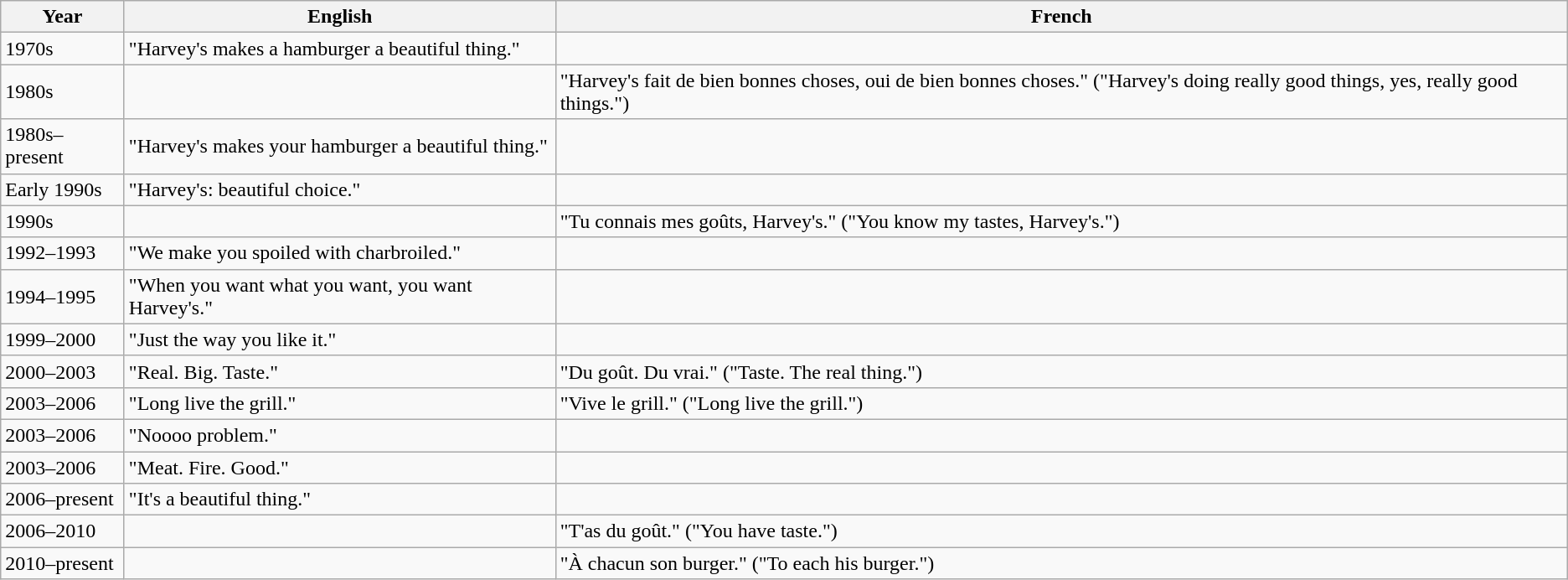<table class="wikitable">
<tr>
<th>Year</th>
<th>English</th>
<th>French</th>
</tr>
<tr>
<td>1970s</td>
<td>"Harvey's makes a hamburger a beautiful thing."</td>
<td></td>
</tr>
<tr>
<td>1980s</td>
<td></td>
<td>"Harvey's fait de bien bonnes choses, oui de bien bonnes choses." ("Harvey's doing really good things, yes, really good things.")</td>
</tr>
<tr>
<td>1980s–present</td>
<td>"Harvey's makes your hamburger a beautiful thing."</td>
<td></td>
</tr>
<tr>
<td>Early 1990s</td>
<td>"Harvey's: beautiful choice."</td>
<td></td>
</tr>
<tr>
<td>1990s</td>
<td></td>
<td>"Tu connais mes goûts, Harvey's." ("You know my tastes, Harvey's.")</td>
</tr>
<tr>
<td>1992–1993</td>
<td>"We make you spoiled with charbroiled."</td>
<td></td>
</tr>
<tr>
<td>1994–1995</td>
<td>"When you want what you want, you want Harvey's."</td>
<td></td>
</tr>
<tr>
<td>1999–2000</td>
<td>"Just the way you like it."</td>
<td></td>
</tr>
<tr>
<td>2000–2003</td>
<td>"Real. Big. Taste."</td>
<td>"Du goût. Du vrai." ("Taste. The real thing.")</td>
</tr>
<tr>
<td>2003–2006</td>
<td>"Long live the grill."</td>
<td>"Vive le grill." ("Long live the grill.")</td>
</tr>
<tr>
<td>2003–2006</td>
<td>"Noooo problem."</td>
<td></td>
</tr>
<tr>
<td>2003–2006</td>
<td>"Meat. Fire. Good."</td>
<td></td>
</tr>
<tr>
<td>2006–present</td>
<td>"It's a beautiful thing."</td>
<td></td>
</tr>
<tr>
<td>2006–2010</td>
<td></td>
<td>"T'as du goût." ("You have taste.")</td>
</tr>
<tr>
<td>2010–present</td>
<td></td>
<td>"À chacun son burger." ("To each his burger.")</td>
</tr>
</table>
